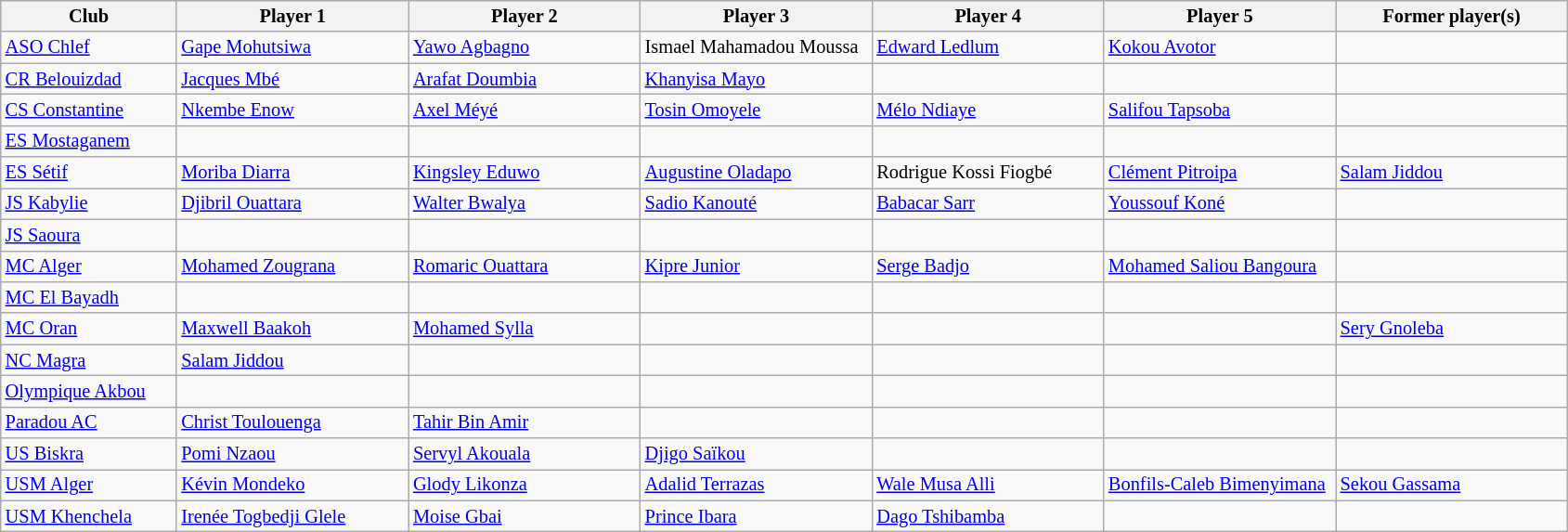<table class="wikitable" style="text-align: left; font-size:85%">
<tr>
<th width="120">Club</th>
<th width="160">Player 1</th>
<th width="160">Player 2</th>
<th width="160">Player 3</th>
<th width="160">Player 4</th>
<th width="160">Player 5</th>
<th width="160">Former player(s)</th>
</tr>
<tr style="vertical-align:top;">
<td><a href='#'>ASO Chlef</a></td>
<td> <a href='#'>Gape Mohutsiwa</a></td>
<td> <a href='#'>Yawo Agbagno</a></td>
<td> Ismael Mahamadou Moussa</td>
<td> <a href='#'>Edward Ledlum</a></td>
<td> <a href='#'>Kokou Avotor</a></td>
<td></td>
</tr>
<tr style="vertical-align:top;">
<td><a href='#'>CR Belouizdad</a></td>
<td> <a href='#'>Jacques Mbé</a></td>
<td> <a href='#'>Arafat Doumbia</a></td>
<td> <a href='#'>Khanyisa Mayo</a></td>
<td></td>
<td></td>
<td></td>
</tr>
<tr style="vertical-align:top;">
<td><a href='#'>CS Constantine</a></td>
<td> <a href='#'>Nkembe Enow</a></td>
<td> <a href='#'>Axel Méyé</a></td>
<td> <a href='#'>Tosin Omoyele</a></td>
<td> <a href='#'>Mélo Ndiaye</a></td>
<td> <a href='#'>Salifou Tapsoba</a></td>
<td></td>
</tr>
<tr style="vertical-align:top;">
<td><a href='#'>ES Mostaganem</a></td>
<td></td>
<td></td>
<td></td>
<td></td>
<td></td>
<td></td>
</tr>
<tr style="vertical-align:top;">
<td><a href='#'>ES Sétif</a></td>
<td> <a href='#'>Moriba Diarra</a></td>
<td> <a href='#'>Kingsley Eduwo</a></td>
<td> <a href='#'>Augustine Oladapo</a></td>
<td> Rodrigue Kossi Fiogbé</td>
<td> <a href='#'>Clément Pitroipa</a></td>
<td> <a href='#'>Salam Jiddou</a></td>
</tr>
<tr style="vertical-align:top;">
<td><a href='#'>JS Kabylie</a></td>
<td> <a href='#'>Djibril Ouattara</a></td>
<td> <a href='#'>Walter Bwalya</a></td>
<td> <a href='#'>Sadio Kanouté</a></td>
<td> <a href='#'>Babacar Sarr</a></td>
<td> <a href='#'>Youssouf Koné</a></td>
<td></td>
</tr>
<tr style="vertical-align:top;">
<td><a href='#'>JS Saoura</a></td>
<td></td>
<td></td>
<td></td>
<td></td>
<td></td>
<td></td>
</tr>
<tr style="vertical-align:top;">
<td><a href='#'>MC Alger</a></td>
<td> <a href='#'>Mohamed Zougrana</a></td>
<td> <a href='#'>Romaric Ouattara</a></td>
<td> <a href='#'>Kipre Junior</a></td>
<td> <a href='#'>Serge Badjo</a></td>
<td> <a href='#'>Mohamed Saliou Bangoura</a></td>
<td></td>
</tr>
<tr style="vertical-align:top;">
<td><a href='#'>MC El Bayadh</a></td>
<td></td>
<td></td>
<td></td>
<td></td>
<td></td>
<td></td>
</tr>
<tr style="vertical-align:top;">
<td><a href='#'>MC Oran</a></td>
<td> <a href='#'>Maxwell Baakoh</a></td>
<td> <a href='#'>Mohamed Sylla</a></td>
<td></td>
<td></td>
<td></td>
<td> <a href='#'>Sery Gnoleba</a></td>
</tr>
<tr style="vertical-align:top;">
<td><a href='#'>NC Magra</a></td>
<td> <a href='#'>Salam Jiddou</a></td>
<td></td>
<td></td>
<td></td>
<td></td>
<td></td>
</tr>
<tr style="vertical-align:top;">
<td><a href='#'>Olympique Akbou</a></td>
<td></td>
<td></td>
<td></td>
<td></td>
<td></td>
<td></td>
</tr>
<tr style="vertical-align:top;">
<td><a href='#'>Paradou AC</a></td>
<td> <a href='#'>Christ Toulouenga</a></td>
<td> <a href='#'>Tahir Bin Amir</a></td>
<td></td>
<td></td>
<td></td>
<td></td>
</tr>
<tr style="vertical-align:top;">
<td><a href='#'>US Biskra</a></td>
<td> <a href='#'>Pomi Nzaou</a></td>
<td> <a href='#'>Servyl Akouala</a></td>
<td> <a href='#'>Djigo Saïkou</a></td>
<td></td>
<td></td>
<td></td>
</tr>
<tr style="vertical-align:top;">
<td><a href='#'>USM Alger</a></td>
<td> <a href='#'>Kévin Mondeko</a></td>
<td> <a href='#'>Glody Likonza</a></td>
<td> <a href='#'>Adalid Terrazas</a></td>
<td> <a href='#'>Wale Musa Alli</a></td>
<td> <a href='#'>Bonfils-Caleb Bimenyimana</a></td>
<td> <a href='#'>Sekou Gassama</a></td>
</tr>
<tr style="vertical-align:top;">
<td><a href='#'>USM Khenchela</a></td>
<td> <a href='#'>Irenée Togbedji Glele</a></td>
<td> <a href='#'>Moise Gbai</a></td>
<td> <a href='#'>Prince Ibara</a></td>
<td> <a href='#'>Dago Tshibamba</a></td>
<td></td>
<td></td>
</tr>
</table>
